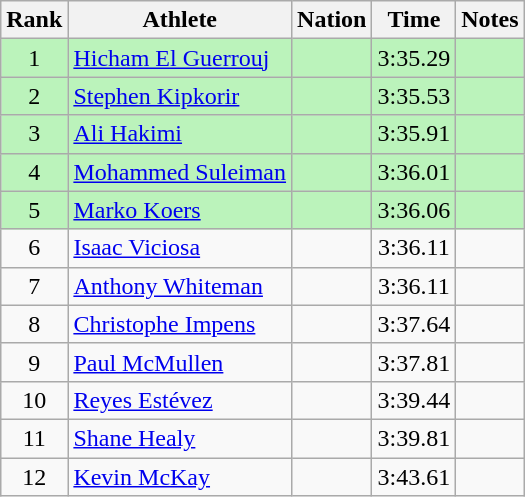<table class="wikitable sortable" style="text-align:center">
<tr>
<th>Rank</th>
<th>Athlete</th>
<th>Nation</th>
<th>Time</th>
<th>Notes</th>
</tr>
<tr bgcolor=bbf3bb>
<td>1</td>
<td align=left><a href='#'>Hicham El Guerrouj</a></td>
<td align=left></td>
<td>3:35.29</td>
<td></td>
</tr>
<tr bgcolor=bbf3bb>
<td>2</td>
<td align=left><a href='#'>Stephen Kipkorir</a></td>
<td align=left></td>
<td>3:35.53</td>
<td></td>
</tr>
<tr bgcolor=bbf3bb>
<td>3</td>
<td align=left><a href='#'>Ali Hakimi</a></td>
<td align=left></td>
<td>3:35.91</td>
<td></td>
</tr>
<tr bgcolor=bbf3bb>
<td>4</td>
<td align=left><a href='#'>Mohammed Suleiman</a></td>
<td align=left></td>
<td>3:36.01</td>
<td></td>
</tr>
<tr bgcolor=bbf3bb>
<td>5</td>
<td align=left><a href='#'>Marko Koers</a></td>
<td align=left></td>
<td>3:36.06</td>
<td></td>
</tr>
<tr>
<td>6</td>
<td align=left><a href='#'>Isaac Viciosa</a></td>
<td align=left></td>
<td>3:36.11</td>
<td></td>
</tr>
<tr>
<td>7</td>
<td align=left><a href='#'>Anthony Whiteman</a></td>
<td align=left></td>
<td>3:36.11</td>
<td></td>
</tr>
<tr>
<td>8</td>
<td align=left><a href='#'>Christophe Impens</a></td>
<td align=left></td>
<td>3:37.64</td>
<td></td>
</tr>
<tr>
<td>9</td>
<td align=left><a href='#'>Paul McMullen</a></td>
<td align=left></td>
<td>3:37.81</td>
<td></td>
</tr>
<tr>
<td>10</td>
<td align=left><a href='#'>Reyes Estévez</a></td>
<td align=left></td>
<td>3:39.44</td>
<td></td>
</tr>
<tr>
<td>11</td>
<td align=left><a href='#'>Shane Healy</a></td>
<td align=left></td>
<td>3:39.81</td>
<td></td>
</tr>
<tr>
<td>12</td>
<td align=left><a href='#'>Kevin McKay</a></td>
<td align=left></td>
<td>3:43.61</td>
<td></td>
</tr>
</table>
